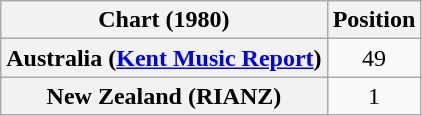<table class="wikitable plainrowheaders" style="text-align:center">
<tr>
<th>Chart (1980)</th>
<th>Position</th>
</tr>
<tr>
<th scope="row">Australia (<a href='#'>Kent Music Report</a>)</th>
<td>49</td>
</tr>
<tr>
<th scope="row">New Zealand (RIANZ)</th>
<td>1</td>
</tr>
</table>
